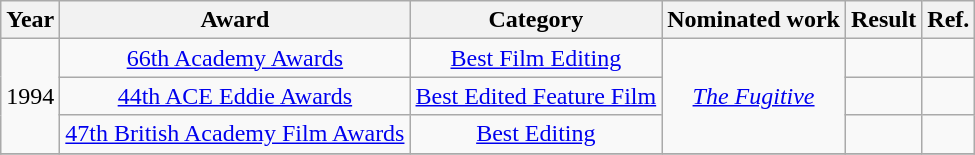<table class="wikitable sortable plainrowheaders" style="text-align:center;">
<tr>
<th>Year</th>
<th>Award</th>
<th>Category</th>
<th>Nominated work</th>
<th>Result</th>
<th>Ref.</th>
</tr>
<tr>
<td rowspan="3">1994</td>
<td><a href='#'>66th Academy Awards</a></td>
<td><a href='#'>Best Film Editing</a></td>
<td rowspan="3"><em><a href='#'>The Fugitive</a></em></td>
<td></td>
<td></td>
</tr>
<tr>
<td><a href='#'>44th ACE Eddie Awards</a></td>
<td><a href='#'>Best Edited Feature Film</a></td>
<td></td>
<td></td>
</tr>
<tr>
<td><a href='#'>47th British Academy Film Awards</a></td>
<td><a href='#'>Best Editing</a></td>
<td></td>
<td></td>
</tr>
<tr>
</tr>
</table>
